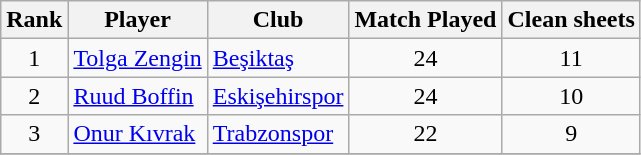<table class="wikitable sortable" style="text-align:center">
<tr>
<th>Rank</th>
<th>Player</th>
<th>Club</th>
<th>Match Played</th>
<th>Clean sheets</th>
</tr>
<tr>
<td>1</td>
<td align="left"> <a href='#'>Tolga Zengin</a></td>
<td align="left"><a href='#'>Beşiktaş</a></td>
<td>24</td>
<td>11</td>
</tr>
<tr>
<td>2</td>
<td align="left"> <a href='#'>Ruud Boffin</a></td>
<td align="left"><a href='#'>Eskişehirspor</a></td>
<td>24</td>
<td>10</td>
</tr>
<tr>
<td>3</td>
<td align="left"> <a href='#'>Onur Kıvrak</a></td>
<td align="left"><a href='#'>Trabzonspor</a></td>
<td>22</td>
<td>9</td>
</tr>
<tr>
</tr>
</table>
